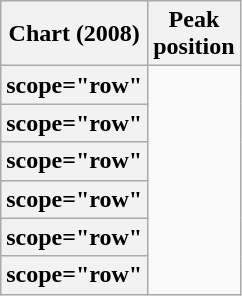<table class="wikitable plainrowheaders sortable">
<tr>
<th scope="col">Chart (2008)</th>
<th scope="col">Peak<br>position</th>
</tr>
<tr>
<th>scope="row" </th>
</tr>
<tr>
<th>scope="row" </th>
</tr>
<tr>
<th>scope="row" </th>
</tr>
<tr>
<th>scope="row" </th>
</tr>
<tr>
<th>scope="row" </th>
</tr>
<tr>
<th>scope="row" </th>
</tr>
</table>
